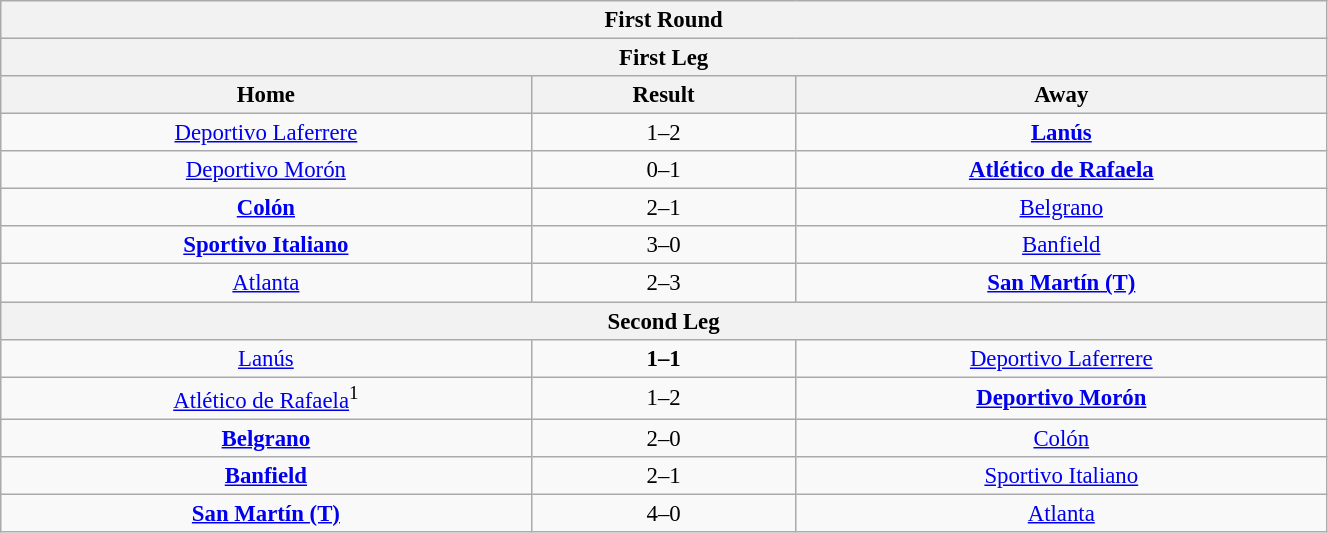<table align=center class="wikitable collapsible collapsed" style="font-size:95%; text-align: center; width: 70%;">
<tr>
<th colspan=100% style="with: 100%;" align=center>First Round</th>
</tr>
<tr>
<th colspan=100% style="with: 75%;" align=center>First Leg</th>
</tr>
<tr>
<th width=30%>Home</th>
<th width=15%>Result</th>
<th width=30%>Away</th>
</tr>
<tr align=center>
<td><a href='#'>Deportivo Laferrere</a></td>
<td>1–2</td>
<td><strong><a href='#'>Lanús</a></strong></td>
</tr>
<tr align=center>
<td><a href='#'>Deportivo Morón</a></td>
<td>0–1</td>
<td><strong><a href='#'>Atlético de Rafaela</a></strong></td>
</tr>
<tr align=center>
<td><strong><a href='#'>Colón</a></strong></td>
<td>2–1</td>
<td><a href='#'>Belgrano</a></td>
</tr>
<tr align=center>
<td><strong><a href='#'>Sportivo Italiano</a></strong></td>
<td>3–0</td>
<td><a href='#'>Banfield</a></td>
</tr>
<tr align=center>
<td><a href='#'>Atlanta</a></td>
<td>2–3</td>
<td><strong><a href='#'>San Martín (T)</a></strong></td>
</tr>
<tr>
<th colspan=100% style="with: 75%;" align=center>Second Leg</th>
</tr>
<tr align=center>
<td><a href='#'>Lanús</a></td>
<td><strong>1–1</strong></td>
<td><a href='#'>Deportivo Laferrere</a></td>
</tr>
<tr align=center>
<td><a href='#'>Atlético de Rafaela</a><sup>1</sup></td>
<td>1–2</td>
<td><strong><a href='#'>Deportivo Morón</a></strong></td>
</tr>
<tr align=center>
<td><strong><a href='#'>Belgrano</a></strong></td>
<td>2–0</td>
<td><a href='#'>Colón</a></td>
</tr>
<tr align=center>
<td><strong><a href='#'>Banfield</a> </strong></td>
<td>2–1</td>
<td><a href='#'>Sportivo Italiano</a></td>
</tr>
<tr align=center>
<td><strong><a href='#'>San Martín (T)</a></strong></td>
<td>4–0</td>
<td><a href='#'>Atlanta</a></td>
</tr>
</table>
